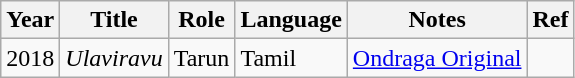<table class="wikitable sortable">
<tr>
<th scope="col">Year</th>
<th scope="col">Title</th>
<th scope="col">Role</th>
<th scope="col">Language</th>
<th scope="col">Notes</th>
<th scope="col" class="unsortable">Ref</th>
</tr>
<tr>
<td>2018</td>
<td><em>Ulaviravu</em></td>
<td>Tarun</td>
<td>Tamil</td>
<td><a href='#'>Ondraga Original</a></td>
<td></td>
</tr>
</table>
